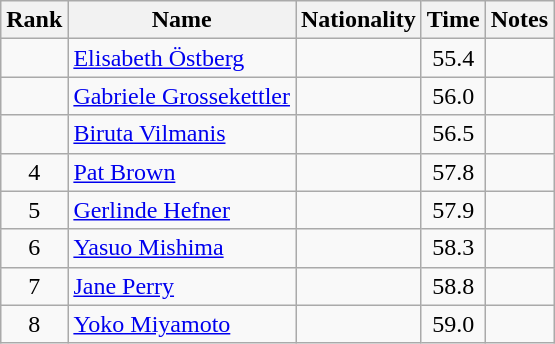<table class="wikitable sortable" style="text-align:center">
<tr>
<th>Rank</th>
<th>Name</th>
<th>Nationality</th>
<th>Time</th>
<th>Notes</th>
</tr>
<tr>
<td></td>
<td align=left><a href='#'>Elisabeth Östberg</a></td>
<td align=left></td>
<td>55.4</td>
<td></td>
</tr>
<tr>
<td></td>
<td align=left><a href='#'>Gabriele Grossekettler</a></td>
<td align=left></td>
<td>56.0</td>
<td></td>
</tr>
<tr>
<td></td>
<td align=left><a href='#'>Biruta Vilmanis</a></td>
<td align=left></td>
<td>56.5</td>
<td></td>
</tr>
<tr>
<td>4</td>
<td align=left><a href='#'>Pat Brown</a></td>
<td align=left></td>
<td>57.8</td>
<td></td>
</tr>
<tr>
<td>5</td>
<td align=left><a href='#'>Gerlinde Hefner</a></td>
<td align=left></td>
<td>57.9</td>
<td></td>
</tr>
<tr>
<td>6</td>
<td align=left><a href='#'>Yasuo Mishima</a></td>
<td align=left></td>
<td>58.3</td>
<td></td>
</tr>
<tr>
<td>7</td>
<td align=left><a href='#'>Jane Perry</a></td>
<td align=left></td>
<td>58.8</td>
<td></td>
</tr>
<tr>
<td>8</td>
<td align=left><a href='#'>Yoko Miyamoto</a></td>
<td align=left></td>
<td>59.0</td>
<td></td>
</tr>
</table>
